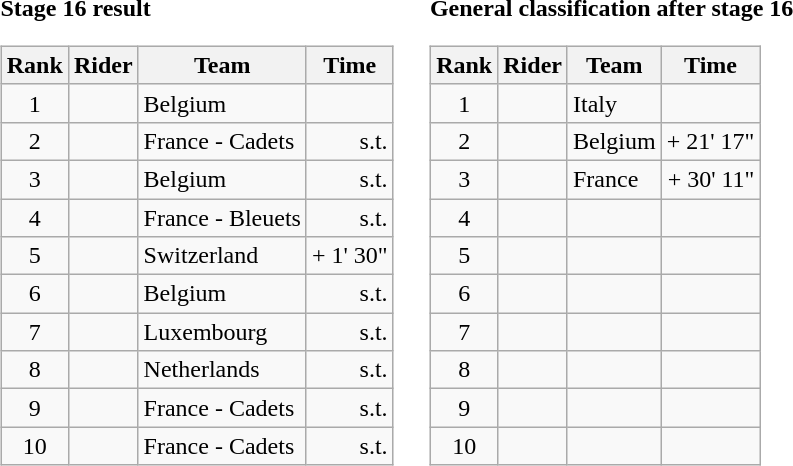<table>
<tr>
<td><strong>Stage 16 result</strong><br><table class="wikitable">
<tr>
<th scope="col">Rank</th>
<th scope="col">Rider</th>
<th scope="col">Team</th>
<th scope="col">Time</th>
</tr>
<tr>
<td style="text-align:center;">1</td>
<td></td>
<td>Belgium</td>
<td style="text-align:right;"></td>
</tr>
<tr>
<td style="text-align:center;">2</td>
<td></td>
<td>France - Cadets</td>
<td style="text-align:right;">s.t.</td>
</tr>
<tr>
<td style="text-align:center;">3</td>
<td></td>
<td>Belgium</td>
<td style="text-align:right;">s.t.</td>
</tr>
<tr>
<td style="text-align:center;">4</td>
<td></td>
<td>France - Bleuets</td>
<td style="text-align:right;">s.t.</td>
</tr>
<tr>
<td style="text-align:center;">5</td>
<td></td>
<td>Switzerland</td>
<td style="text-align:right;">+ 1' 30"</td>
</tr>
<tr>
<td style="text-align:center;">6</td>
<td></td>
<td>Belgium</td>
<td style="text-align:right;">s.t.</td>
</tr>
<tr>
<td style="text-align:center;">7</td>
<td></td>
<td>Luxembourg</td>
<td style="text-align:right;">s.t.</td>
</tr>
<tr>
<td style="text-align:center;">8</td>
<td></td>
<td>Netherlands</td>
<td style="text-align:right;">s.t.</td>
</tr>
<tr>
<td style="text-align:center;">9</td>
<td></td>
<td>France - Cadets</td>
<td style="text-align:right;">s.t.</td>
</tr>
<tr>
<td style="text-align:center;">10</td>
<td></td>
<td>France - Cadets</td>
<td style="text-align:right;">s.t.</td>
</tr>
</table>
</td>
<td></td>
<td><strong>General classification after stage 16</strong><br><table class="wikitable">
<tr>
<th scope="col">Rank</th>
<th scope="col">Rider</th>
<th scope="col">Team</th>
<th scope="col">Time</th>
</tr>
<tr>
<td style="text-align:center;">1</td>
<td></td>
<td>Italy</td>
<td style="text-align:right;"></td>
</tr>
<tr>
<td style="text-align:center;">2</td>
<td></td>
<td>Belgium</td>
<td style="text-align:right;">+ 21' 17"</td>
</tr>
<tr>
<td style="text-align:center;">3</td>
<td></td>
<td>France</td>
<td style="text-align:right;">+ 30' 11"</td>
</tr>
<tr>
<td style="text-align:center;">4</td>
<td></td>
<td></td>
<td></td>
</tr>
<tr>
<td style="text-align:center;">5</td>
<td></td>
<td></td>
<td></td>
</tr>
<tr>
<td style="text-align:center;">6</td>
<td></td>
<td></td>
<td></td>
</tr>
<tr>
<td style="text-align:center;">7</td>
<td></td>
<td></td>
<td></td>
</tr>
<tr>
<td style="text-align:center;">8</td>
<td></td>
<td></td>
<td></td>
</tr>
<tr>
<td style="text-align:center;">9</td>
<td></td>
<td></td>
<td></td>
</tr>
<tr>
<td style="text-align:center;">10</td>
<td></td>
<td></td>
<td></td>
</tr>
</table>
</td>
</tr>
</table>
